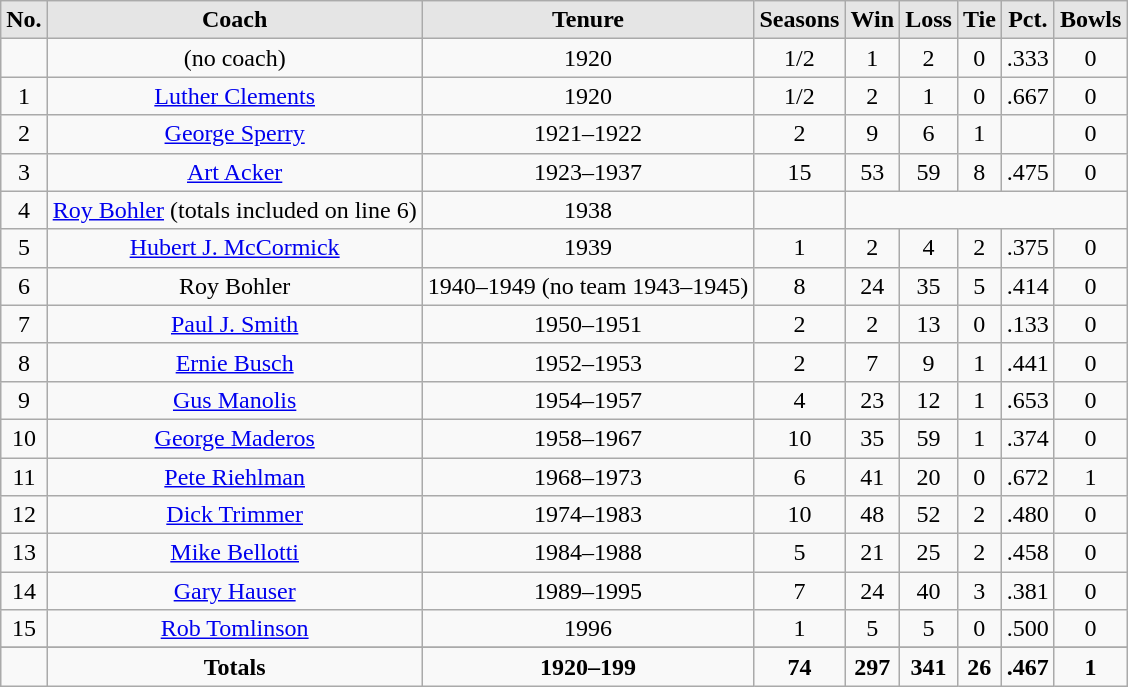<table class="wikitable sortable" style="text-align:center;">
<tr>
<th style="background:#e5e5e5;">No.</th>
<th style="background:#e5e5e5;">Coach</th>
<th style="background:#e5e5e5;">Tenure</th>
<th style="background:#e5e5e5;">Seasons</th>
<th style="background:#e5e5e5;">Win</th>
<th style="background:#e5e5e5;">Loss</th>
<th style="background:#e5e5e5;">Tie</th>
<th style="background:#e5e5e5;">Pct.</th>
<th style="background:#e5e5e5;">Bowls</th>
</tr>
<tr>
<td></td>
<td>(no coach)</td>
<td>1920 </td>
<td>1/2</td>
<td>1</td>
<td>2</td>
<td>0</td>
<td>.333</td>
<td>0</td>
</tr>
<tr>
<td>1</td>
<td><a href='#'>Luther Clements</a></td>
<td>1920 </td>
<td>1/2</td>
<td>2</td>
<td>1</td>
<td>0</td>
<td>.667</td>
<td>0</td>
</tr>
<tr>
<td>2</td>
<td><a href='#'>George Sperry</a></td>
<td>1921–1922</td>
<td>2</td>
<td>9</td>
<td>6</td>
<td>1</td>
<td></td>
<td>0</td>
</tr>
<tr>
<td>3</td>
<td><a href='#'>Art Acker</a></td>
<td>1923–1937</td>
<td>15</td>
<td>53</td>
<td>59</td>
<td>8</td>
<td>.475</td>
<td>0</td>
</tr>
<tr>
<td>4</td>
<td><a href='#'>Roy Bohler</a> (totals included on line 6)</td>
<td>1938</td>
<td></td>
</tr>
<tr>
<td>5</td>
<td><a href='#'>Hubert J. McCormick</a></td>
<td>1939</td>
<td>1</td>
<td>2</td>
<td>4</td>
<td>2</td>
<td>.375</td>
<td>0</td>
</tr>
<tr>
<td>6</td>
<td>Roy Bohler</td>
<td>1940–1949 (no team 1943–1945)</td>
<td>8</td>
<td>24</td>
<td>35</td>
<td>5</td>
<td>.414</td>
<td>0</td>
</tr>
<tr>
<td>7</td>
<td><a href='#'>Paul J. Smith</a></td>
<td>1950–1951</td>
<td>2</td>
<td>2</td>
<td>13</td>
<td>0</td>
<td>.133</td>
<td>0</td>
</tr>
<tr>
<td>8</td>
<td><a href='#'>Ernie Busch</a></td>
<td>1952–1953</td>
<td>2</td>
<td>7</td>
<td>9</td>
<td>1</td>
<td>.441</td>
<td>0</td>
</tr>
<tr>
<td>9</td>
<td><a href='#'>Gus Manolis</a></td>
<td>1954–1957</td>
<td>4</td>
<td>23</td>
<td>12</td>
<td>1</td>
<td>.653</td>
<td>0</td>
</tr>
<tr>
<td>10</td>
<td><a href='#'>George Maderos</a></td>
<td>1958–1967</td>
<td>10</td>
<td>35</td>
<td>59</td>
<td>1</td>
<td>.374</td>
<td>0</td>
</tr>
<tr>
<td>11</td>
<td><a href='#'>Pete Riehlman</a></td>
<td>1968–1973</td>
<td>6</td>
<td>41</td>
<td>20</td>
<td>0</td>
<td>.672</td>
<td>1</td>
</tr>
<tr>
<td>12</td>
<td><a href='#'>Dick Trimmer</a></td>
<td>1974–1983</td>
<td>10</td>
<td>48</td>
<td>52</td>
<td>2</td>
<td>.480</td>
<td>0</td>
</tr>
<tr>
<td>13</td>
<td><a href='#'>Mike Bellotti</a></td>
<td>1984–1988</td>
<td>5</td>
<td>21</td>
<td>25</td>
<td>2</td>
<td>.458</td>
<td>0</td>
</tr>
<tr>
<td>14</td>
<td><a href='#'>Gary Hauser</a></td>
<td>1989–1995</td>
<td>7</td>
<td>24</td>
<td>40</td>
<td>3</td>
<td>.381</td>
<td>0</td>
</tr>
<tr>
<td>15</td>
<td><a href='#'>Rob Tomlinson</a></td>
<td>1996</td>
<td>1</td>
<td>5</td>
<td>5</td>
<td>0</td>
<td>.500</td>
<td>0</td>
</tr>
<tr>
</tr>
<tr style="font-weight:bold">
<td></td>
<td>Totals</td>
<td>1920–199</td>
<td>74</td>
<td>297</td>
<td>341</td>
<td>26</td>
<td>.467</td>
<td>1</td>
</tr>
</table>
